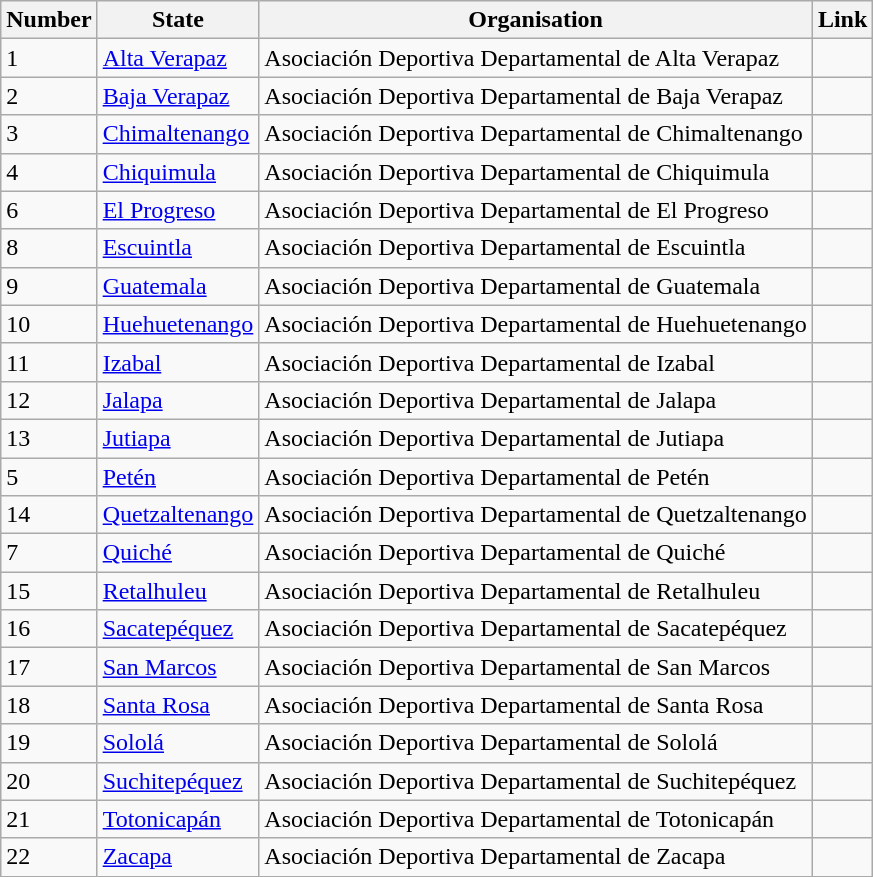<table class=wikitable>
<tr>
<th>Number</th>
<th>State</th>
<th>Organisation</th>
<th>Link</th>
</tr>
<tr>
<td>1</td>
<td> <a href='#'>Alta Verapaz</a></td>
<td>Asociación Deportiva Departamental de Alta Verapaz</td>
<td></td>
</tr>
<tr>
<td>2</td>
<td> <a href='#'>Baja Verapaz</a></td>
<td>Asociación Deportiva Departamental de Baja Verapaz</td>
<td></td>
</tr>
<tr>
<td>3</td>
<td> <a href='#'>Chimaltenango</a></td>
<td>Asociación Deportiva Departamental de Chimaltenango</td>
<td></td>
</tr>
<tr>
<td>4</td>
<td> <a href='#'>Chiquimula</a></td>
<td>Asociación Deportiva Departamental de Chiquimula</td>
<td></td>
</tr>
<tr>
<td>6</td>
<td> <a href='#'>El Progreso</a></td>
<td>Asociación Deportiva Departamental de El Progreso</td>
<td></td>
</tr>
<tr>
<td>8</td>
<td> <a href='#'>Escuintla</a></td>
<td>Asociación Deportiva Departamental de Escuintla</td>
<td></td>
</tr>
<tr>
<td>9</td>
<td> <a href='#'>Guatemala</a></td>
<td>Asociación Deportiva Departamental de Guatemala</td>
<td></td>
</tr>
<tr>
<td>10</td>
<td> <a href='#'>Huehuetenango</a></td>
<td>Asociación Deportiva Departamental de Huehuetenango</td>
<td></td>
</tr>
<tr>
<td>11</td>
<td> <a href='#'>Izabal</a></td>
<td>Asociación Deportiva Departamental de Izabal</td>
<td></td>
</tr>
<tr>
<td>12</td>
<td> <a href='#'>Jalapa</a></td>
<td>Asociación Deportiva Departamental de Jalapa</td>
<td></td>
</tr>
<tr>
<td>13</td>
<td> <a href='#'>Jutiapa</a></td>
<td>Asociación Deportiva Departamental de Jutiapa</td>
<td></td>
</tr>
<tr>
<td>5</td>
<td><a href='#'>Petén</a></td>
<td>Asociación Deportiva Departamental de Petén</td>
<td></td>
</tr>
<tr>
<td>14</td>
<td> <a href='#'>Quetzaltenango</a></td>
<td>Asociación Deportiva Departamental de Quetzaltenango</td>
<td></td>
</tr>
<tr>
<td>7</td>
<td> <a href='#'>Quiché</a></td>
<td>Asociación Deportiva Departamental de Quiché</td>
<td></td>
</tr>
<tr>
<td>15</td>
<td> <a href='#'>Retalhuleu</a></td>
<td>Asociación Deportiva Departamental de Retalhuleu</td>
<td></td>
</tr>
<tr>
<td>16</td>
<td> <a href='#'>Sacatepéquez</a></td>
<td>Asociación Deportiva Departamental de Sacatepéquez</td>
<td></td>
</tr>
<tr>
<td>17</td>
<td> <a href='#'>San Marcos</a></td>
<td>Asociación Deportiva Departamental de San Marcos</td>
<td></td>
</tr>
<tr>
<td>18</td>
<td> <a href='#'>Santa Rosa</a></td>
<td>Asociación Deportiva Departamental de Santa Rosa</td>
<td></td>
</tr>
<tr>
<td>19</td>
<td> <a href='#'>Sololá</a></td>
<td>Asociación Deportiva Departamental de Sololá</td>
<td></td>
</tr>
<tr>
<td>20</td>
<td> <a href='#'>Suchitepéquez</a></td>
<td>Asociación Deportiva Departamental de Suchitepéquez</td>
<td></td>
</tr>
<tr>
<td>21</td>
<td> <a href='#'>Totonicapán</a></td>
<td>Asociación Deportiva Departamental de Totonicapán</td>
<td></td>
</tr>
<tr>
<td>22</td>
<td> <a href='#'>Zacapa</a></td>
<td>Asociación Deportiva Departamental de Zacapa</td>
<td></td>
</tr>
</table>
